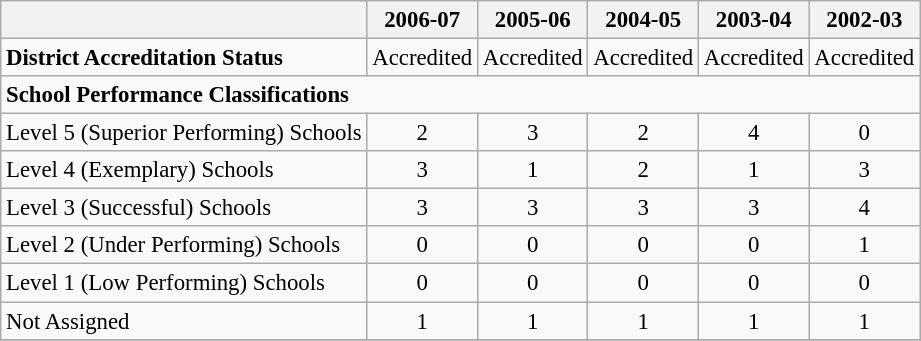<table class="wikitable" style="font-size: 95%;">
<tr>
<th></th>
<th>2006-07</th>
<th>2005-06</th>
<th>2004-05</th>
<th>2003-04</th>
<th>2002-03</th>
</tr>
<tr>
<td align="left"><strong>District Accreditation Status</strong></td>
<td align="center">Accredited</td>
<td align="center">Accredited</td>
<td align="center">Accredited</td>
<td align="center">Accredited</td>
<td align="center">Accredited</td>
</tr>
<tr>
<td align="left" colspan="6"><strong>School Performance Classifications</strong></td>
</tr>
<tr>
<td align="left">Level 5 (Superior Performing) Schools</td>
<td align="center">2</td>
<td align="center">3</td>
<td align="center">2</td>
<td align="center">4</td>
<td align="center">0</td>
</tr>
<tr>
<td align="left">Level 4 (Exemplary) Schools</td>
<td align="center">3</td>
<td align="center">1</td>
<td align="center">2</td>
<td align="center">1</td>
<td align="center">3</td>
</tr>
<tr>
<td align="left">Level 3 (Successful) Schools</td>
<td align="center">3</td>
<td align="center">3</td>
<td align="center">3</td>
<td align="center">3</td>
<td align="center">4</td>
</tr>
<tr>
<td align="left">Level 2 (Under Performing) Schools</td>
<td align="center">0</td>
<td align="center">0</td>
<td align="center">0</td>
<td align="center">0</td>
<td align="center">1</td>
</tr>
<tr>
<td align="left">Level 1 (Low Performing) Schools</td>
<td align="center">0</td>
<td align="center">0</td>
<td align="center">0</td>
<td align="center">0</td>
<td align="center">0</td>
</tr>
<tr>
<td align="left">Not Assigned</td>
<td align="center">1</td>
<td align="center">1</td>
<td align="center">1</td>
<td align="center">1</td>
<td align="center">1</td>
</tr>
<tr>
</tr>
</table>
